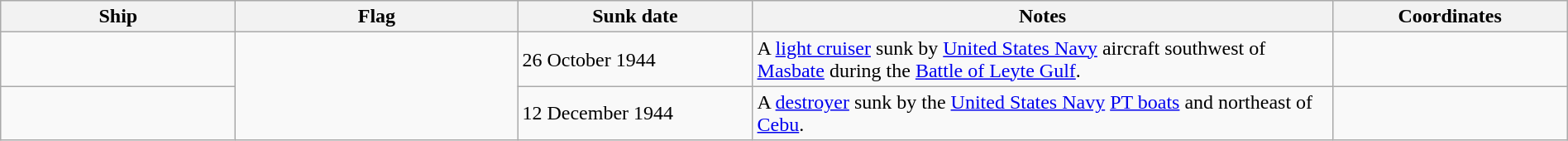<table class="wikitable sortable" style="width:100%" |>
<tr>
<th width="15%">Ship</th>
<th width="18%">Flag</th>
<th width="15%" align="right">Sunk date</th>
<th width="37%">Notes</th>
<th width="15%">Coordinates</th>
</tr>
<tr>
<td scope="row" data-sort-value="Kinu"></td>
<td rowspan="2"></td>
<td>26 October 1944</td>
<td>A  <a href='#'>light cruiser</a> sunk by <a href='#'>United States Navy</a> aircraft southwest of <a href='#'>Masbate</a> during the <a href='#'>Battle of Leyte Gulf</a>.</td>
<td></td>
</tr>
<tr>
<td scope="row" data-sort-value="Uzuki"></td>
<td>12 December 1944</td>
<td>A  <a href='#'>destroyer</a> sunk by the <a href='#'>United States Navy</a> <a href='#'>PT boats</a>  and   northeast of <a href='#'>Cebu</a>.</td>
<td></td>
</tr>
</table>
